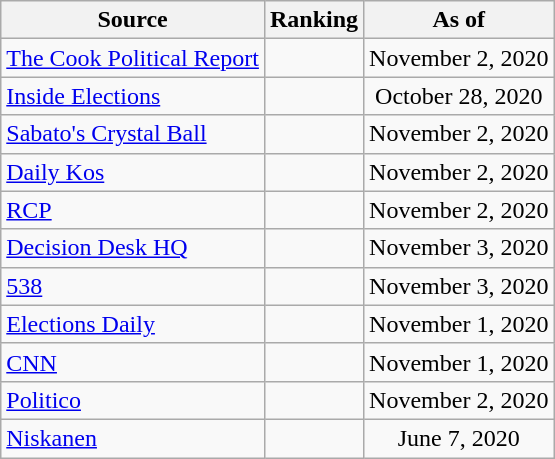<table class="wikitable" style="text-align:center">
<tr>
<th>Source</th>
<th>Ranking</th>
<th>As of</th>
</tr>
<tr>
<td align=left><a href='#'>The Cook Political Report</a></td>
<td></td>
<td>November 2, 2020</td>
</tr>
<tr>
<td align=left><a href='#'>Inside Elections</a></td>
<td></td>
<td>October 28, 2020</td>
</tr>
<tr>
<td align=left><a href='#'>Sabato's Crystal Ball</a></td>
<td></td>
<td>November 2, 2020</td>
</tr>
<tr>
<td align="left"><a href='#'>Daily Kos</a></td>
<td></td>
<td>November 2, 2020</td>
</tr>
<tr>
<td align="left"><a href='#'>RCP</a></td>
<td></td>
<td>November 2, 2020</td>
</tr>
<tr>
<td align="left"><a href='#'>Decision Desk HQ</a></td>
<td></td>
<td>November 3, 2020</td>
</tr>
<tr>
<td align="left"><a href='#'>538</a></td>
<td></td>
<td>November 3, 2020</td>
</tr>
<tr>
<td align="left"><a href='#'>Elections Daily</a></td>
<td></td>
<td>November 1, 2020</td>
</tr>
<tr>
<td align="left"><a href='#'>CNN</a></td>
<td></td>
<td>November 1, 2020</td>
</tr>
<tr>
<td align="left"><a href='#'>Politico</a></td>
<td></td>
<td>November 2, 2020</td>
</tr>
<tr>
<td align="left"><a href='#'>Niskanen</a></td>
<td></td>
<td>June 7, 2020</td>
</tr>
</table>
